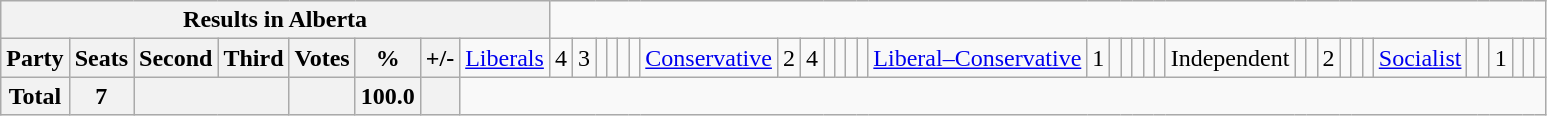<table class="wikitable">
<tr>
<th colspan=9>Results in Alberta</th>
</tr>
<tr>
<th colspan=2>Party</th>
<th>Seats</th>
<th>Second</th>
<th>Third</th>
<th>Votes</th>
<th>%</th>
<th>+/-<br></th>
<td><a href='#'>Liberals</a></td>
<td align="right">4</td>
<td align="right">3</td>
<td align="right"></td>
<td align="right"></td>
<td align="right"></td>
<td align="right"><br></td>
<td><a href='#'>Conservative</a></td>
<td align="right">2</td>
<td align="right">4</td>
<td align="right"></td>
<td align="right"></td>
<td align="right"></td>
<td align="right"><br></td>
<td><a href='#'>Liberal–Conservative</a></td>
<td align="right">1</td>
<td align="right"></td>
<td align="right"></td>
<td align="right"></td>
<td align="right"></td>
<td align="right"><br></td>
<td>Independent</td>
<td align="right"></td>
<td align="right"></td>
<td align="right">2</td>
<td align="right"></td>
<td align="right"></td>
<td align="right"><br></td>
<td><a href='#'>Socialist</a></td>
<td align="right"></td>
<td align="right"></td>
<td align="right">1</td>
<td align="right"></td>
<td align="right"></td>
<td align="right"></td>
</tr>
<tr>
<th colspan="2">Total</th>
<th>7</th>
<th colspan="2"></th>
<th></th>
<th>100.0</th>
<th></th>
</tr>
</table>
